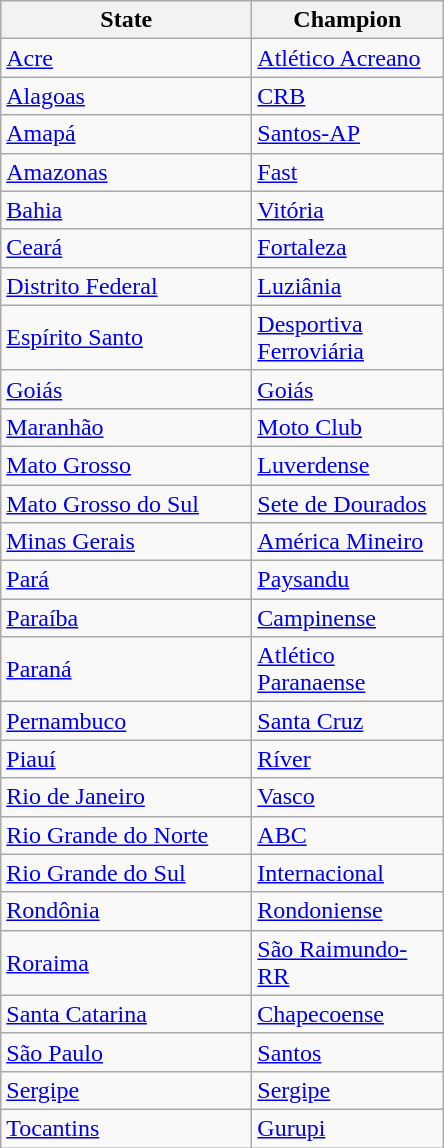<table class="wikitable">
<tr>
<th width=160px>State</th>
<th width=120px>Champion</th>
</tr>
<tr>
<td> <a href='#'>Acre</a></td>
<td><a href='#'>Atlético Acreano</a></td>
</tr>
<tr>
<td> <a href='#'>Alagoas</a></td>
<td><a href='#'>CRB</a></td>
</tr>
<tr>
<td> <a href='#'>Amapá</a></td>
<td><a href='#'>Santos-AP</a></td>
</tr>
<tr>
<td> <a href='#'>Amazonas</a></td>
<td><a href='#'>Fast</a></td>
</tr>
<tr>
<td> <a href='#'>Bahia</a></td>
<td><a href='#'>Vitória</a></td>
</tr>
<tr>
<td> <a href='#'>Ceará</a></td>
<td><a href='#'>Fortaleza</a></td>
</tr>
<tr>
<td> <a href='#'>Distrito Federal</a></td>
<td><a href='#'>Luziânia</a></td>
</tr>
<tr>
<td> <a href='#'>Espírito Santo</a></td>
<td><a href='#'>Desportiva Ferroviária</a></td>
</tr>
<tr>
<td> <a href='#'>Goiás</a></td>
<td><a href='#'>Goiás</a></td>
</tr>
<tr>
<td> <a href='#'>Maranhão</a></td>
<td><a href='#'>Moto Club</a></td>
</tr>
<tr>
<td> <a href='#'>Mato Grosso</a></td>
<td><a href='#'>Luverdense</a></td>
</tr>
<tr>
<td> <a href='#'>Mato Grosso do Sul</a></td>
<td><a href='#'>Sete de Dourados</a></td>
</tr>
<tr>
<td> <a href='#'>Minas Gerais</a></td>
<td><a href='#'>América Mineiro</a></td>
</tr>
<tr>
<td> <a href='#'>Pará</a></td>
<td><a href='#'>Paysandu</a></td>
</tr>
<tr>
<td> <a href='#'>Paraíba</a></td>
<td><a href='#'>Campinense</a></td>
</tr>
<tr>
<td> <a href='#'>Paraná</a></td>
<td><a href='#'>Atlético Paranaense</a></td>
</tr>
<tr>
<td> <a href='#'>Pernambuco</a></td>
<td><a href='#'>Santa Cruz</a></td>
</tr>
<tr>
<td> <a href='#'>Piauí</a></td>
<td><a href='#'>Ríver</a></td>
</tr>
<tr>
<td> <a href='#'>Rio de Janeiro</a></td>
<td><a href='#'>Vasco</a></td>
</tr>
<tr>
<td> <a href='#'>Rio Grande do Norte</a></td>
<td><a href='#'>ABC</a></td>
</tr>
<tr>
<td> <a href='#'>Rio Grande do Sul</a></td>
<td><a href='#'>Internacional</a></td>
</tr>
<tr>
<td> <a href='#'>Rondônia</a></td>
<td><a href='#'>Rondoniense</a></td>
</tr>
<tr>
<td> <a href='#'>Roraima</a></td>
<td><a href='#'>São Raimundo-RR</a></td>
</tr>
<tr>
<td> <a href='#'>Santa Catarina</a></td>
<td><a href='#'>Chapecoense</a></td>
</tr>
<tr>
<td> <a href='#'>São Paulo</a></td>
<td><a href='#'>Santos</a></td>
</tr>
<tr>
<td> <a href='#'>Sergipe</a></td>
<td><a href='#'>Sergipe</a></td>
</tr>
<tr>
<td> <a href='#'>Tocantins</a></td>
<td><a href='#'>Gurupi</a></td>
</tr>
</table>
